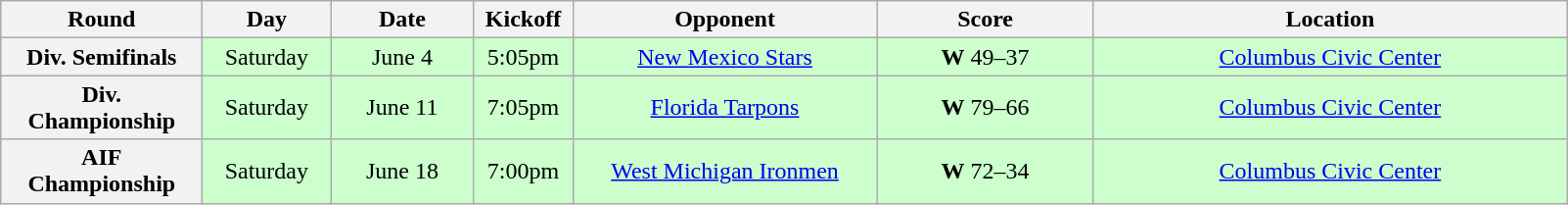<table class="wikitable">
<tr>
<th width="130">Round</th>
<th width="80">Day</th>
<th width="90">Date</th>
<th width="60">Kickoff</th>
<th width="200">Opponent</th>
<th width="140">Score</th>
<th width="315">Location</th>
</tr>
<tr align="center" bgcolor="#CCFFCC">
<th>Div. Semifinals</th>
<td>Saturday</td>
<td>June 4</td>
<td>5:05pm</td>
<td><a href='#'>New Mexico Stars</a></td>
<td><strong>W</strong> 49–37</td>
<td><a href='#'>Columbus Civic Center</a></td>
</tr>
<tr align="center" bgcolor="#CCFFCC">
<th>Div. Championship</th>
<td>Saturday</td>
<td>June 11</td>
<td>7:05pm</td>
<td><a href='#'>Florida Tarpons</a></td>
<td><strong>W</strong> 79–66</td>
<td><a href='#'>Columbus Civic Center</a></td>
</tr>
<tr align="center" bgcolor="#CCFFCC">
<th>AIF Championship</th>
<td>Saturday</td>
<td>June 18</td>
<td>7:00pm</td>
<td><a href='#'>West Michigan Ironmen</a></td>
<td><strong>W</strong> 72–34</td>
<td><a href='#'>Columbus Civic Center</a></td>
</tr>
</table>
